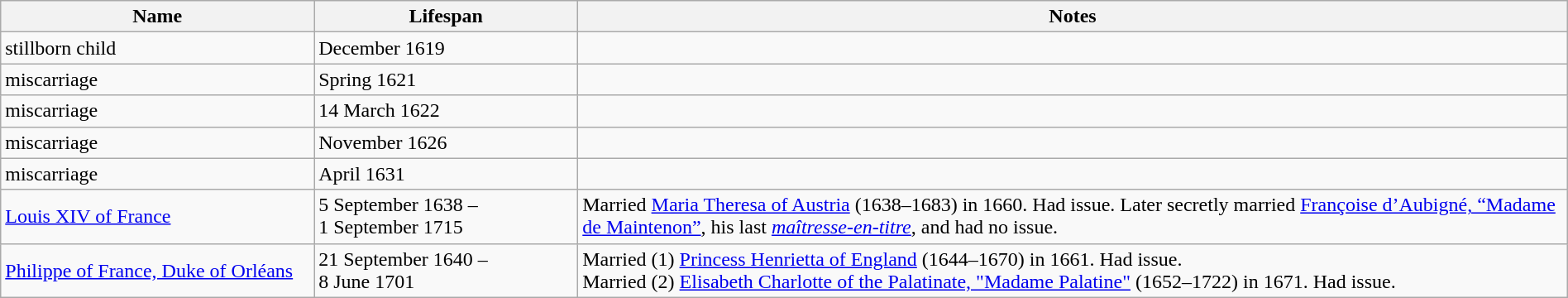<table style="text-align:left; width:100%" class="wikitable">
<tr>
<th width=20%>Name</th>
<th>Lifespan</th>
<th>Notes</th>
</tr>
<tr>
<td>stillborn child</td>
<td>December 1619</td>
<td></td>
</tr>
<tr>
<td>miscarriage</td>
<td>Spring 1621</td>
<td></td>
</tr>
<tr>
<td>miscarriage</td>
<td>14 March 1622</td>
<td></td>
</tr>
<tr>
<td>miscarriage</td>
<td>November 1626</td>
<td></td>
</tr>
<tr>
<td>miscarriage</td>
<td>April 1631</td>
<td></td>
</tr>
<tr>
<td><a href='#'>Louis XIV of France</a></td>
<td>5 September 1638 – 1 September 1715</td>
<td>Married <a href='#'>Maria Theresa of Austria</a> (1638–1683) in 1660. Had issue. Later secretly married <a href='#'>Françoise d’Aubigné, “Madame de Maintenon”</a>, his last <a href='#'><em>maîtresse-en-titre</em></a>, and had no issue.</td>
</tr>
<tr>
<td><a href='#'>Philippe of France, Duke of Orléans</a></td>
<td>21 September 1640 – 8 June 1701</td>
<td>Married (1) <a href='#'>Princess Henrietta of England</a> (1644–1670) in 1661. Had issue.<br>Married (2) <a href='#'>Elisabeth Charlotte of the Palatinate, "Madame Palatine"</a> (1652–1722) in 1671. Had issue.</td>
</tr>
</table>
